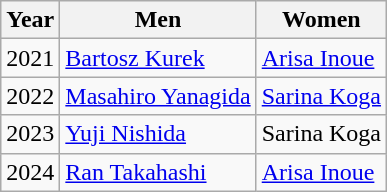<table class="wikitable">
<tr>
<th>Year</th>
<th>Men</th>
<th>Women</th>
</tr>
<tr>
<td>2021</td>
<td> <a href='#'>Bartosz Kurek</a></td>
<td> <a href='#'>Arisa Inoue</a></td>
</tr>
<tr>
<td>2022</td>
<td> <a href='#'>Masahiro Yanagida</a></td>
<td> <a href='#'>Sarina Koga</a></td>
</tr>
<tr>
<td>2023</td>
<td> <a href='#'>Yuji Nishida</a></td>
<td> Sarina Koga</td>
</tr>
<tr>
<td>2024</td>
<td> <a href='#'>Ran Takahashi</a></td>
<td> <a href='#'>Arisa Inoue</a></td>
</tr>
</table>
